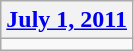<table class=wikitable>
<tr>
<th><a href='#'>July 1, 2011</a></th>
</tr>
<tr>
<td></td>
</tr>
</table>
